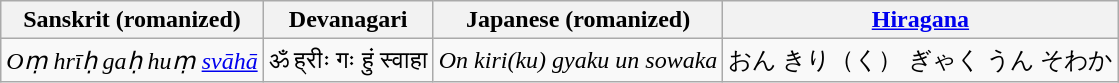<table class="wikitable">
<tr>
<th>Sanskrit (romanized)</th>
<th>Devanagari</th>
<th>Japanese (romanized)</th>
<th><a href='#'>Hiragana</a></th>
</tr>
<tr>
<td><em>Oṃ hrīḥ gaḥ huṃ <a href='#'>svāhā</a></em></td>
<td>ॐ ह्रीः गः हुं स्वाहा</td>
<td><em>On kiri(ku) gyaku un sowaka</em></td>
<td>おん きり（く） ぎゃく うん そわか</td>
</tr>
</table>
